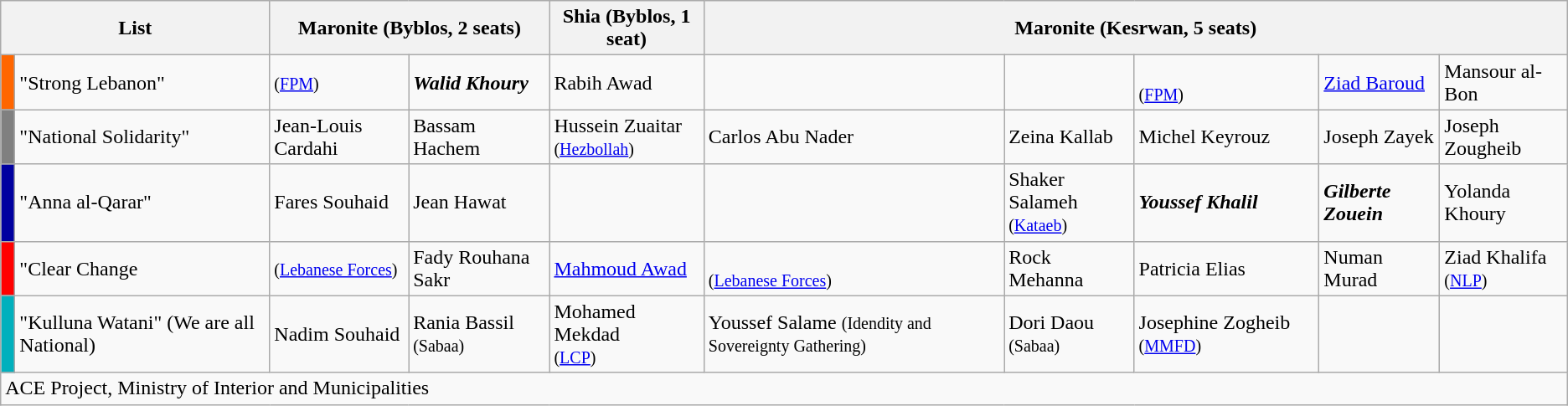<table class="wikitable" style="text-align:left">
<tr>
<th colspan="2">List</th>
<th colspan="2">Maronite (Byblos, 2 seats)</th>
<th>Shia (Byblos, 1 seat)</th>
<th colspan="5">Maronite (Kesrwan, 5 seats)</th>
</tr>
<tr>
<td align=left, style="background-color:#ff6600"> </td>
<td align="left">"Strong Lebanon"</td>
<td><small>(<a href='#'>FPM</a>)</small></td>
<td><strong><em>Walid Khoury</em></strong></td>
<td>Rabih Awad</td>
<td></td>
<td></td>
<td><br><small>(<a href='#'>FPM</a>)</small></td>
<td><a href='#'>Ziad Baroud</a></td>
<td>Mansour al-Bon</td>
</tr>
<tr>
<td align=left, style="background-color:#808080"> </td>
<td align="left">"National Solidarity"</td>
<td>Jean-Louis Cardahi</td>
<td>Bassam Hachem</td>
<td>Hussein Zuaitar<br><small>(<a href='#'>Hezbollah</a>)</small></td>
<td>Carlos Abu Nader</td>
<td>Zeina Kallab</td>
<td>Michel Keyrouz</td>
<td>Joseph Zayek</td>
<td>Joseph Zougheib</td>
</tr>
<tr>
<td align=left, style="background-color:#0000a0"> </td>
<td align="left">"Anna al-Qarar"</td>
<td>Fares Souhaid</td>
<td>Jean Hawat</td>
<td></td>
<td></td>
<td>Shaker Salameh<br><small>(<a href='#'>Kataeb</a>)</small></td>
<td><strong><em>Youssef Khalil</em></strong></td>
<td><strong><em>Gilberte Zouein</em></strong></td>
<td>Yolanda Khoury</td>
</tr>
<tr>
<td align=left, style="background-color:#ff0000"> </td>
<td align="left">"Clear Change</td>
<td><small>(<a href='#'>Lebanese Forces</a>)</small></td>
<td>Fady Rouhana Sakr</td>
<td><a href='#'>Mahmoud Awad</a></td>
<td><br><small>(<a href='#'>Lebanese Forces</a>)</small></td>
<td>Rock Mehanna</td>
<td>Patricia Elias</td>
<td>Numan Murad</td>
<td>Ziad Khalifa<br><small>(<a href='#'>NLP</a>)</small></td>
</tr>
<tr>
<td align=left, style="background-color:#00b0bd"> </td>
<td align="left">"Kulluna Watani" (We are all National)</td>
<td>Nadim Souhaid</td>
<td>Rania Bassil <small>(Sabaa)</small></td>
<td>Mohamed Mekdad<br><small>(<a href='#'>LCP</a>)</small></td>
<td>Youssef Salame <small>(Idendity and Sovereignty Gathering)</small></td>
<td>Dori Daou <small>(Sabaa)</small></td>
<td>Josephine Zogheib <small>(<a href='#'>MMFD</a>)</small></td>
<td></td>
<td></td>
</tr>
<tr>
<td colspan="10">ACE Project, Ministry of Interior and Municipalities</td>
</tr>
</table>
